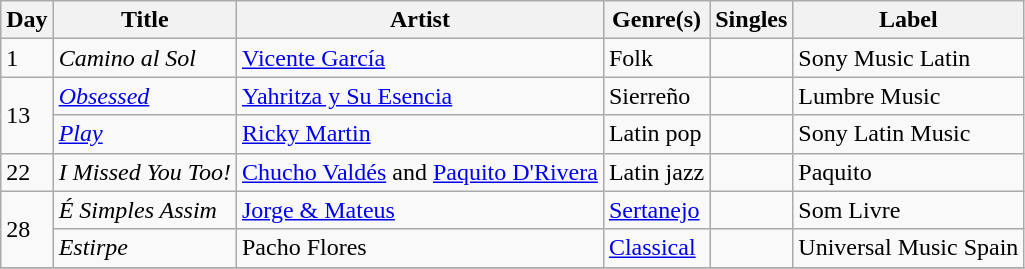<table class="wikitable sortable" style="text-align: left;">
<tr>
<th>Day</th>
<th>Title</th>
<th>Artist</th>
<th>Genre(s)</th>
<th>Singles</th>
<th>Label</th>
</tr>
<tr>
<td>1</td>
<td><em>Camino al Sol</em></td>
<td><a href='#'>Vicente García</a></td>
<td>Folk</td>
<td></td>
<td>Sony Music Latin</td>
</tr>
<tr>
<td rowspan="2">13</td>
<td><em><a href='#'>Obsessed</a></em></td>
<td><a href='#'>Yahritza y Su Esencia</a></td>
<td>Sierreño</td>
<td></td>
<td>Lumbre Music</td>
</tr>
<tr>
<td><em><a href='#'>Play</a></em></td>
<td><a href='#'>Ricky Martin</a></td>
<td>Latin pop</td>
<td></td>
<td>Sony Latin Music</td>
</tr>
<tr>
<td>22</td>
<td><em>I Missed You Too!</em></td>
<td><a href='#'>Chucho Valdés</a> and <a href='#'>Paquito D'Rivera</a></td>
<td>Latin jazz</td>
<td></td>
<td>Paquito</td>
</tr>
<tr>
<td rowspan="2">28</td>
<td><em>É Simples Assim</em></td>
<td><a href='#'>Jorge & Mateus</a></td>
<td><a href='#'>Sertanejo</a></td>
<td></td>
<td>Som Livre</td>
</tr>
<tr>
<td><em>Estirpe </em></td>
<td>Pacho Flores</td>
<td><a href='#'>Classical</a></td>
<td></td>
<td>Universal Music Spain</td>
</tr>
<tr>
</tr>
</table>
